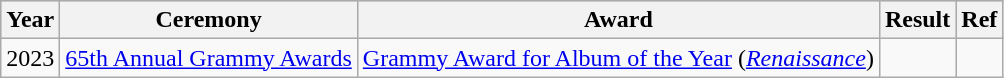<table class="wikitable">
<tr style="background:#ccc; text-align:center;">
<th scope="col">Year</th>
<th scope="col">Ceremony</th>
<th scope="col">Award</th>
<th scope="col">Result</th>
<th>Ref</th>
</tr>
<tr>
<td>2023</td>
<td><a href='#'>65th Annual Grammy Awards</a></td>
<td><a href='#'>Grammy Award for Album of the Year</a> (<em><a href='#'>Renaissance</a></em>)</td>
<td></td>
<td style="text-align:center;"></td>
</tr>
</table>
